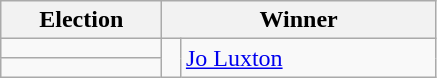<table class=wikitable>
<tr>
<th width=100>Election</th>
<th width=175 colspan=2>Winner</th>
</tr>
<tr>
<td></td>
<td rowspan=2 width=5 bgcolor=></td>
<td rowspan=2><a href='#'>Jo Luxton</a></td>
</tr>
<tr>
<td></td>
</tr>
</table>
